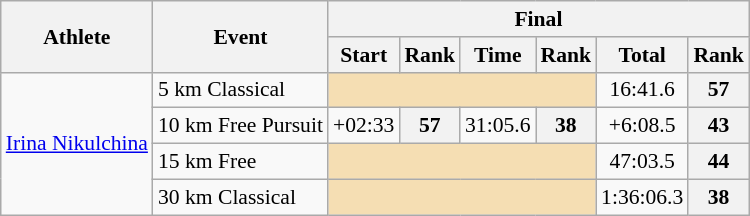<table class="wikitable" style="font-size:90%">
<tr>
<th rowspan="2">Athlete</th>
<th rowspan="2">Event</th>
<th colspan="6">Final</th>
</tr>
<tr>
<th>Start</th>
<th>Rank</th>
<th>Time</th>
<th>Rank</th>
<th>Total</th>
<th>Rank</th>
</tr>
<tr>
<td rowspan=4><a href='#'>Irina Nikulchina</a></td>
<td>5 km Classical</td>
<td colspan=4 bgcolor="wheat"></td>
<td align="center">16:41.6</td>
<th align="center">57</th>
</tr>
<tr>
<td>10 km Free Pursuit</td>
<td align="center">+02:33</td>
<th align="center">57</th>
<td align="center">31:05.6</td>
<th align="center">38</th>
<td align="center">+6:08.5</td>
<th align="center">43</th>
</tr>
<tr>
<td>15 km Free</td>
<td colspan=4 bgcolor="wheat"></td>
<td align="center">47:03.5</td>
<th align="center">44</th>
</tr>
<tr>
<td>30 km Classical</td>
<td colspan=4 bgcolor="wheat"></td>
<td align="center">1:36:06.3</td>
<th align="center">38</th>
</tr>
</table>
